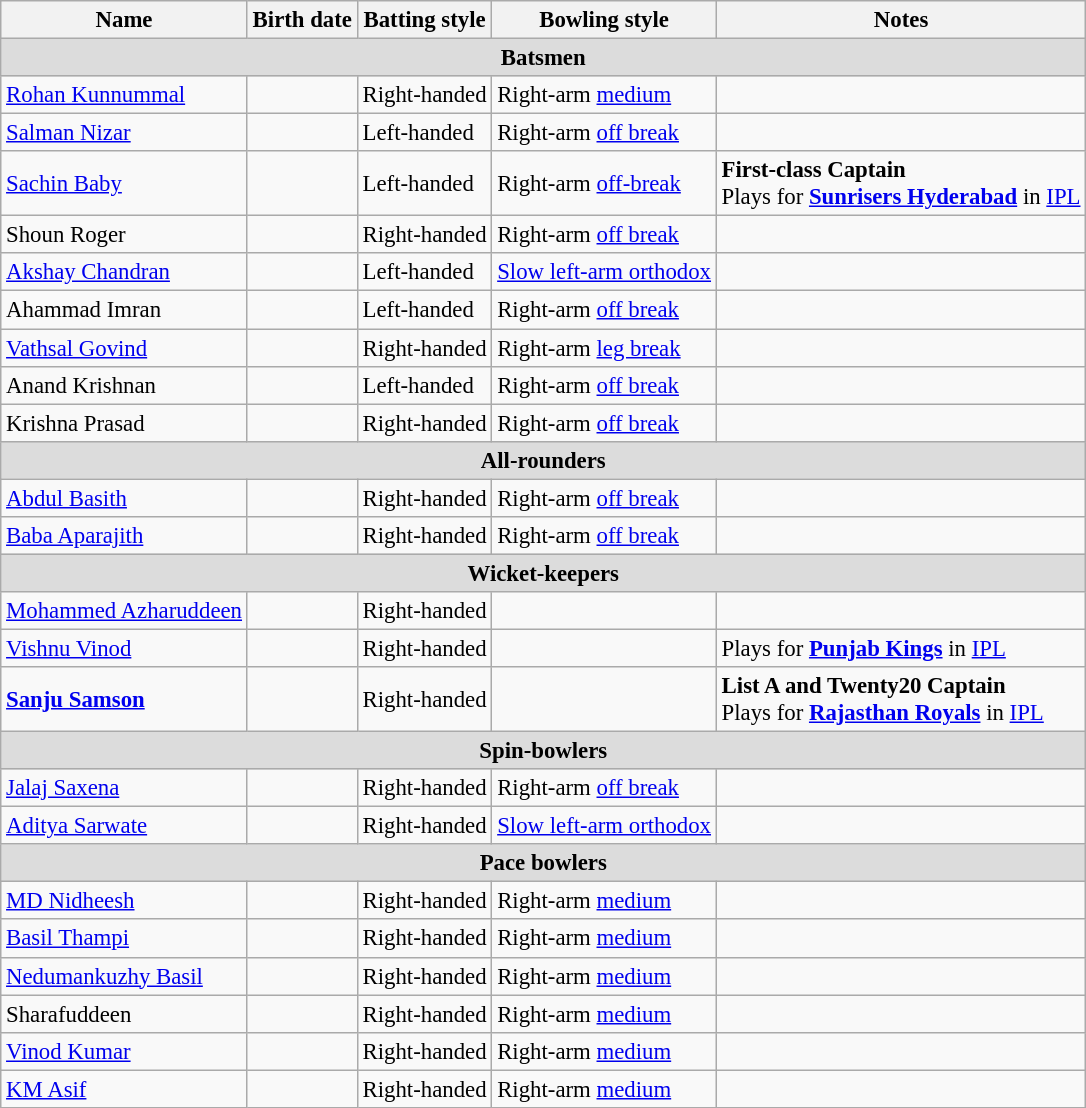<table class="wikitable" style="font-size:95%;">
<tr>
<th align=center>Name</th>
<th align=center>Birth date</th>
<th align=center>Batting style</th>
<th align=center>Bowling style</th>
<th align=center>Notes</th>
</tr>
<tr>
<th colspan="6" style="background: #DCDCDC" align=center>Batsmen</th>
</tr>
<tr>
<td><a href='#'>Rohan Kunnummal</a></td>
<td></td>
<td>Right-handed</td>
<td>Right-arm <a href='#'>medium</a></td>
<td></td>
</tr>
<tr>
<td><a href='#'>Salman Nizar</a></td>
<td></td>
<td>Left-handed</td>
<td>Right-arm <a href='#'>off break</a></td>
<td></td>
</tr>
<tr>
<td><a href='#'>Sachin Baby</a></td>
<td></td>
<td>Left-handed</td>
<td>Right-arm <a href='#'>off-break</a></td>
<td><strong>First-class Captain</strong> <br> Plays for <strong><a href='#'>Sunrisers Hyderabad</a></strong> in <a href='#'>IPL</a></td>
</tr>
<tr>
<td>Shoun Roger</td>
<td></td>
<td>Right-handed</td>
<td>Right-arm <a href='#'>off break</a></td>
<td></td>
</tr>
<tr>
<td><a href='#'>Akshay Chandran</a></td>
<td></td>
<td>Left-handed</td>
<td><a href='#'>Slow left-arm orthodox</a></td>
<td></td>
</tr>
<tr>
<td>Ahammad Imran</td>
<td></td>
<td>Left-handed</td>
<td>Right-arm <a href='#'>off break</a></td>
<td></td>
</tr>
<tr>
<td><a href='#'>Vathsal Govind</a></td>
<td></td>
<td>Right-handed</td>
<td>Right-arm <a href='#'>leg break</a></td>
<td></td>
</tr>
<tr>
<td>Anand Krishnan</td>
<td></td>
<td>Left-handed</td>
<td>Right-arm <a href='#'>off break</a></td>
<td></td>
</tr>
<tr>
<td>Krishna Prasad</td>
<td></td>
<td>Right-handed</td>
<td>Right-arm <a href='#'>off break</a></td>
<td></td>
</tr>
<tr>
<th colspan="6" style="background: #DCDCDC" align=center>All-rounders</th>
</tr>
<tr>
<td><a href='#'>Abdul Basith</a></td>
<td></td>
<td>Right-handed</td>
<td>Right-arm <a href='#'>off break</a></td>
<td></td>
</tr>
<tr>
<td><a href='#'>Baba Aparajith</a></td>
<td></td>
<td>Right-handed</td>
<td>Right-arm <a href='#'>off break</a></td>
<td></td>
</tr>
<tr>
<th colspan="6" style="background: #DCDCDC" align=center>Wicket-keepers</th>
</tr>
<tr>
<td><a href='#'>Mohammed Azharuddeen</a></td>
<td></td>
<td>Right-handed</td>
<td></td>
<td></td>
</tr>
<tr>
<td><a href='#'>Vishnu Vinod</a></td>
<td></td>
<td>Right-handed</td>
<td></td>
<td>Plays for <strong><a href='#'>Punjab Kings</a></strong> in <a href='#'>IPL</a></td>
</tr>
<tr>
<td><strong><a href='#'>Sanju Samson</a></strong></td>
<td></td>
<td>Right-handed</td>
<td></td>
<td><strong>List A and Twenty20 Captain</strong> <br> Plays for <strong><a href='#'>Rajasthan Royals</a></strong> in <a href='#'>IPL</a></td>
</tr>
<tr>
<th colspan="6" style="background: #DCDCDC" align=center>Spin-bowlers</th>
</tr>
<tr>
<td><a href='#'>Jalaj Saxena</a></td>
<td></td>
<td>Right-handed</td>
<td>Right-arm <a href='#'>off break</a></td>
<td></td>
</tr>
<tr>
<td><a href='#'>Aditya Sarwate</a></td>
<td></td>
<td>Right-handed</td>
<td><a href='#'>Slow left-arm orthodox</a></td>
<td></td>
</tr>
<tr>
<th colspan="6" style="background: #DCDCDC" align=center>Pace bowlers</th>
</tr>
<tr>
<td><a href='#'>MD Nidheesh</a></td>
<td></td>
<td>Right-handed</td>
<td>Right-arm <a href='#'>medium</a></td>
<td></td>
</tr>
<tr>
<td><a href='#'>Basil Thampi</a></td>
<td></td>
<td>Right-handed</td>
<td>Right-arm <a href='#'>medium</a></td>
<td></td>
</tr>
<tr>
<td><a href='#'>Nedumankuzhy Basil</a></td>
<td></td>
<td>Right-handed</td>
<td>Right-arm <a href='#'>medium</a></td>
<td></td>
</tr>
<tr>
<td>Sharafuddeen</td>
<td></td>
<td>Right-handed</td>
<td>Right-arm <a href='#'>medium</a></td>
<td></td>
</tr>
<tr>
<td><a href='#'>Vinod Kumar</a></td>
<td></td>
<td>Right-handed</td>
<td>Right-arm <a href='#'>medium</a></td>
<td></td>
</tr>
<tr>
<td><a href='#'>KM Asif</a></td>
<td></td>
<td>Right-handed</td>
<td>Right-arm <a href='#'>medium</a></td>
<td></td>
</tr>
</table>
